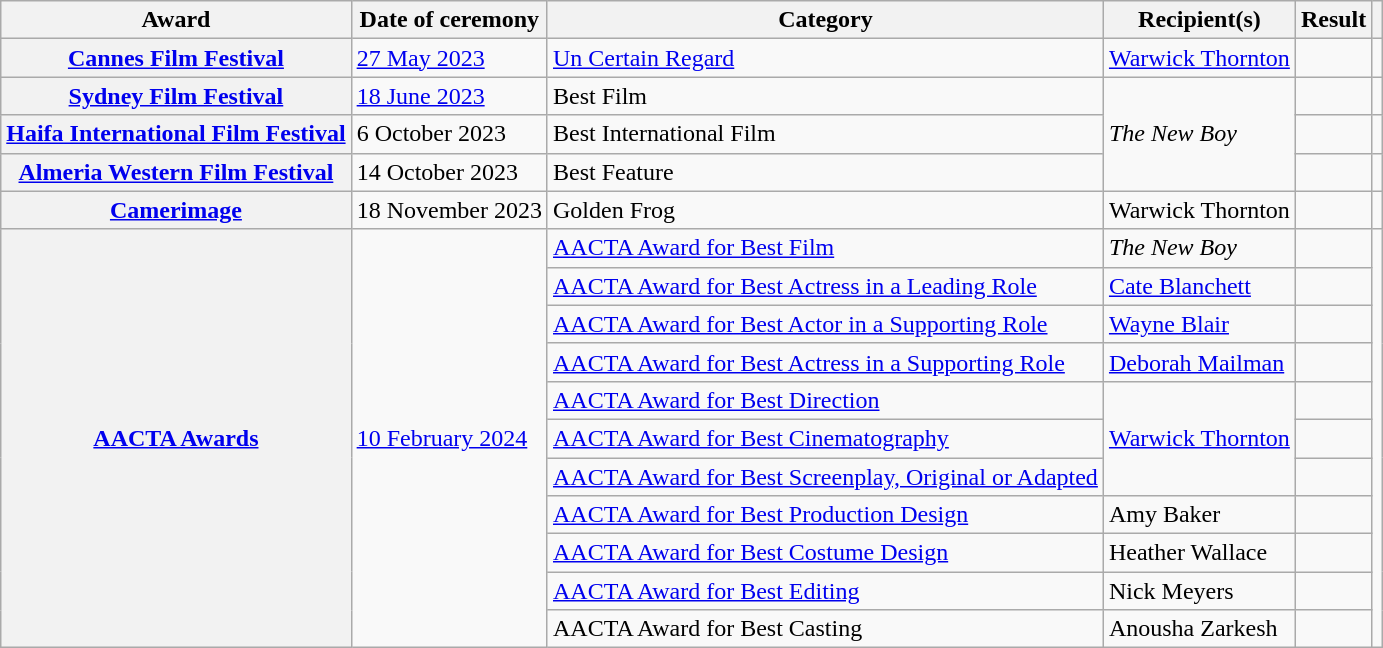<table class="wikitable sortable plainrowheaders">
<tr>
<th scope="col">Award</th>
<th scope="col">Date of ceremony</th>
<th scope="col">Category</th>
<th scope="col">Recipient(s)</th>
<th scope="col">Result</th>
<th scope="col" class="unsortable"></th>
</tr>
<tr>
<th scope="row"><a href='#'>Cannes Film Festival</a></th>
<td><a href='#'>27 May 2023</a></td>
<td><a href='#'>Un Certain Regard</a></td>
<td><a href='#'>Warwick Thornton</a></td>
<td></td>
<td></td>
</tr>
<tr>
<th scope="row"><a href='#'>Sydney Film Festival</a></th>
<td><a href='#'>18 June 2023</a></td>
<td>Best Film</td>
<td rowspan="3"><em>The New Boy</em></td>
<td></td>
<td style="text-align:center;"></td>
</tr>
<tr>
<th scope="row"><a href='#'>Haifa International Film Festival</a></th>
<td>6 October 2023</td>
<td>Best International Film</td>
<td></td>
<td></td>
</tr>
<tr>
<th scope="row"><a href='#'>Almeria Western Film Festival</a></th>
<td>14 October 2023</td>
<td>Best Feature</td>
<td></td>
<td></td>
</tr>
<tr>
<th scope="row"><a href='#'>Camerimage</a></th>
<td>18 November 2023</td>
<td>Golden Frog</td>
<td>Warwick Thornton</td>
<td></td>
<td></td>
</tr>
<tr>
<th rowspan="12" scope="row"><a href='#'>AACTA Awards</a></th>
<td rowspan="12"><a href='#'>10 February 2024</a></td>
<td><a href='#'>AACTA Award for Best Film</a></td>
<td><em>The New Boy</em></td>
<td></td>
<td rowspan="12"></td>
</tr>
<tr>
<td><a href='#'>AACTA Award for Best Actress in a Leading Role</a></td>
<td><a href='#'>Cate Blanchett</a></td>
<td></td>
</tr>
<tr>
<td><a href='#'>AACTA Award for Best Actor in a Supporting Role</a></td>
<td><a href='#'>Wayne Blair</a></td>
<td></td>
</tr>
<tr>
<td><a href='#'>AACTA Award for Best Actress in a Supporting Role</a></td>
<td><a href='#'>Deborah Mailman</a></td>
<td></td>
</tr>
<tr>
<td><a href='#'>AACTA Award for Best Direction</a></td>
<td rowspan="3"><a href='#'>Warwick Thornton</a></td>
<td></td>
</tr>
<tr>
<td><a href='#'>AACTA Award for Best Cinematography</a></td>
<td></td>
</tr>
<tr>
<td><a href='#'>AACTA Award for Best Screenplay, Original or Adapted</a></td>
<td></td>
</tr>
<tr>
<td><a href='#'>AACTA Award for Best Production Design</a></td>
<td>Amy Baker</td>
<td></td>
</tr>
<tr>
<td><a href='#'>AACTA Award for Best Costume Design</a></td>
<td>Heather Wallace</td>
<td></td>
</tr>
<tr>
<td><a href='#'>AACTA Award for Best Editing</a></td>
<td>Nick Meyers</td>
<td></td>
</tr>
<tr>
<td>AACTA Award for Best Casting</td>
<td>Anousha Zarkesh</td>
<td></td>
</tr>
</table>
